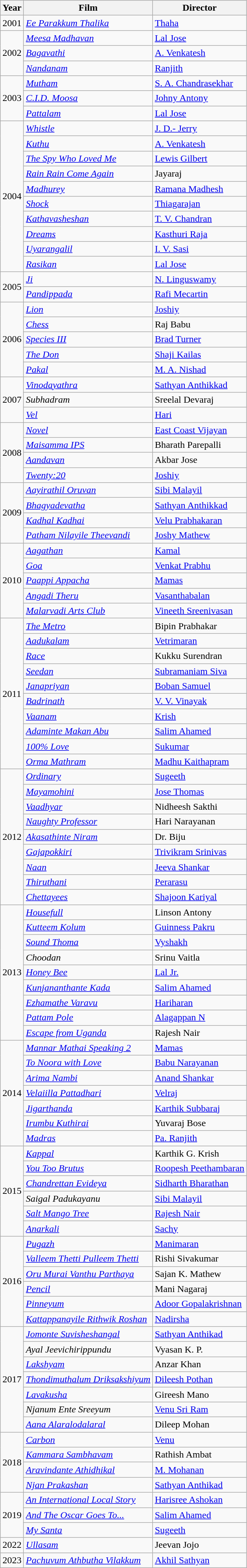<table class="wikitable">
<tr>
<th>Year</th>
<th>Film</th>
<th>Director</th>
</tr>
<tr>
<td>2001</td>
<td><em><a href='#'>Ee Parakkum Thalika</a></em></td>
<td><a href='#'>Thaha</a></td>
</tr>
<tr>
<td rowspan="3">2002</td>
<td><em><a href='#'>Meesa Madhavan</a></em></td>
<td><a href='#'>Lal Jose</a></td>
</tr>
<tr>
<td><em><a href='#'>Bagavathi</a></em></td>
<td><a href='#'>A. Venkatesh</a></td>
</tr>
<tr>
<td><em><a href='#'>Nandanam</a></em></td>
<td><a href='#'>Ranjith</a></td>
</tr>
<tr>
<td rowspan="3">2003</td>
<td><em><a href='#'>Mutham</a></em></td>
<td><a href='#'>S. A. Chandrasekhar</a></td>
</tr>
<tr>
<td><em><a href='#'>C.I.D. Moosa</a></em></td>
<td><a href='#'>Johny Antony</a></td>
</tr>
<tr>
<td><em><a href='#'>Pattalam</a></em></td>
<td><a href='#'>Lal Jose</a></td>
</tr>
<tr>
<td rowspan="10">2004</td>
<td><em><a href='#'>Whistle</a></em></td>
<td><a href='#'>J. D.- Jerry</a></td>
</tr>
<tr>
<td><em><a href='#'>Kuthu</a></em></td>
<td><a href='#'>A. Venkatesh</a></td>
</tr>
<tr>
<td><em><a href='#'>The Spy Who Loved Me</a></em></td>
<td><a href='#'>Lewis Gilbert</a></td>
</tr>
<tr>
<td><em><a href='#'>Rain Rain Come Again</a></em></td>
<td>Jayaraj</td>
</tr>
<tr>
<td><em><a href='#'>Madhurey</a></em></td>
<td><a href='#'>Ramana Madhesh</a></td>
</tr>
<tr>
<td><a href='#'><em>Shock</em></a></td>
<td><a href='#'>Thiagarajan</a></td>
</tr>
<tr>
<td><em><a href='#'>Kathavasheshan</a></em></td>
<td><a href='#'>T. V. Chandran</a></td>
</tr>
<tr>
<td><a href='#'><em>Dreams</em></a></td>
<td><a href='#'>Kasthuri Raja</a></td>
</tr>
<tr>
<td><em><a href='#'>Uyarangalil</a></em></td>
<td><a href='#'>I. V. Sasi</a></td>
</tr>
<tr>
<td><em><a href='#'>Rasikan</a> </em></td>
<td><a href='#'>Lal Jose</a></td>
</tr>
<tr>
<td rowspan="2">2005</td>
<td><a href='#'><em>Ji</em></a></td>
<td><a href='#'>N. Linguswamy</a></td>
</tr>
<tr>
<td><em><a href='#'>Pandippada</a></em></td>
<td><a href='#'>Rafi Mecartin</a></td>
</tr>
<tr>
<td rowspan="5">2006</td>
<td><em><a href='#'>Lion</a></em></td>
<td><a href='#'>Joshiy</a></td>
</tr>
<tr>
<td><a href='#'><em>Chess</em></a></td>
<td>Raj Babu</td>
</tr>
<tr>
<td><em><a href='#'>Species III</a></em></td>
<td><a href='#'>Brad Turner</a></td>
</tr>
<tr>
<td><em><a href='#'>The Don</a></em></td>
<td><a href='#'>Shaji Kailas</a></td>
</tr>
<tr>
<td><a href='#'><em>Pakal</em></a></td>
<td><a href='#'>M. A. Nishad</a></td>
</tr>
<tr>
<td rowspan="3">2007</td>
<td><em><a href='#'>Vinodayathra</a></em></td>
<td><a href='#'>Sathyan Anthikkad</a></td>
</tr>
<tr>
<td><em>Subhadram</em></td>
<td>Sreelal Devaraj</td>
</tr>
<tr>
<td><a href='#'><em>Vel</em></a></td>
<td><a href='#'>Hari</a></td>
</tr>
<tr>
<td rowspan="4">2008</td>
<td><a href='#'><em>Novel</em></a></td>
<td><a href='#'>East Coast Vijayan</a></td>
</tr>
<tr>
<td><em><a href='#'>Maisamma IPS</a></em></td>
<td>Bharath Parepalli</td>
</tr>
<tr>
<td><a href='#'><em>Aandavan</em></a></td>
<td>Akbar Jose</td>
</tr>
<tr>
<td><em><a href='#'>Twenty:20</a></em></td>
<td><a href='#'>Joshiy</a></td>
</tr>
<tr>
<td rowspan="4">2009</td>
<td><a href='#'><em>Aayirathil Oruvan</em></a></td>
<td><a href='#'>Sibi Malayil</a></td>
</tr>
<tr>
<td><em><a href='#'>Bhagyadevatha</a></em></td>
<td><a href='#'>Sathyan Anthikkad</a></td>
</tr>
<tr>
<td><em><a href='#'>Kadhal Kadhai</a></em></td>
<td><a href='#'>Velu Prabhakaran</a></td>
</tr>
<tr>
<td><em><a href='#'>Patham Nilayile Theevandi</a></em></td>
<td><a href='#'>Joshy Mathew</a></td>
</tr>
<tr>
<td rowspan="5">2010</td>
<td><em><a href='#'>Aagathan</a> </em></td>
<td><a href='#'>Kamal</a></td>
</tr>
<tr>
<td><a href='#'><em>Goa</em></a></td>
<td><a href='#'>Venkat Prabhu</a></td>
</tr>
<tr>
<td><em><a href='#'>Paappi Appacha</a></em></td>
<td><a href='#'>Mamas</a></td>
</tr>
<tr>
<td><em><a href='#'>Angadi Theru</a></em></td>
<td><a href='#'>Vasanthabalan</a></td>
</tr>
<tr>
<td><em><a href='#'>Malarvadi Arts Club</a></em></td>
<td><a href='#'>Vineeth Sreenivasan</a></td>
</tr>
<tr>
<td rowspan="10">2011</td>
<td><em><a href='#'>The Metro</a></em></td>
<td>Bipin Prabhakar</td>
</tr>
<tr>
<td><em><a href='#'>Aadukalam</a> </em></td>
<td><a href='#'>Vetrimaran</a></td>
</tr>
<tr>
<td><a href='#'><em>Race</em></a></td>
<td>Kukku Surendran</td>
</tr>
<tr>
<td><em><a href='#'>Seedan</a> </em></td>
<td><a href='#'>Subramaniam Siva</a></td>
</tr>
<tr>
<td><em><a href='#'>Janapriyan</a></em></td>
<td><a href='#'>Boban Samuel</a></td>
</tr>
<tr>
<td><a href='#'><em>Badrinath</em></a></td>
<td><a href='#'>V. V. Vinayak</a></td>
</tr>
<tr>
<td><em><a href='#'>Vaanam</a> </em></td>
<td><a href='#'>Krish</a></td>
</tr>
<tr>
<td><em><a href='#'>Adaminte Makan Abu</a></em></td>
<td><a href='#'>Salim Ahamed</a></td>
</tr>
<tr>
<td><a href='#'><em>100% Love</em></a></td>
<td><a href='#'>Sukumar</a></td>
</tr>
<tr>
<td><em><a href='#'>Orma Mathram</a></em></td>
<td><a href='#'>Madhu Kaithapram</a></td>
</tr>
<tr>
<td rowspan="9">2012</td>
<td><em><a href='#'>Ordinary</a></em></td>
<td><a href='#'>Sugeeth</a></td>
</tr>
<tr>
<td><em><a href='#'>Mayamohini</a></em></td>
<td><a href='#'>Jose Thomas</a></td>
</tr>
<tr>
<td><em><a href='#'>Vaadhyar</a></em></td>
<td>Nidheesh Sakthi</td>
</tr>
<tr>
<td><em><a href='#'>Naughty Professor</a></em></td>
<td>Hari Narayanan</td>
</tr>
<tr>
<td><em><a href='#'>Akasathinte Niram</a></em></td>
<td>Dr. Biju</td>
</tr>
<tr>
<td><em><a href='#'>Gajapokkiri</a></em></td>
<td><a href='#'>Trivikram Srinivas</a></td>
</tr>
<tr>
<td><a href='#'><em>Naan</em></a></td>
<td><a href='#'>Jeeva Shankar</a></td>
</tr>
<tr>
<td><a href='#'><em>Thiruthani</em></a></td>
<td><a href='#'>Perarasu</a></td>
</tr>
<tr>
<td><em><a href='#'>Chettayees</a> </em></td>
<td><a href='#'>Shajoon Kariyal</a></td>
</tr>
<tr>
<td rowspan="9">2013</td>
<td><a href='#'><em>Housefull</em></a></td>
<td>Linson Antony</td>
</tr>
<tr>
<td><em><a href='#'>Kutteem Kolum</a></em></td>
<td><a href='#'>Guinness Pakru</a></td>
</tr>
<tr>
<td><em><a href='#'>Sound Thoma</a></em></td>
<td><a href='#'>Vyshakh</a></td>
</tr>
<tr>
<td><em>Choodan</em></td>
<td>Srinu Vaitla</td>
</tr>
<tr>
<td><em><a href='#'>Honey Bee</a></em></td>
<td><a href='#'>Lal Jr.</a></td>
</tr>
<tr>
<td><em><a href='#'>Kunjananthante Kada</a></em></td>
<td><a href='#'>Salim Ahamed</a></td>
</tr>
<tr>
<td><em><a href='#'>Ezhamathe Varavu</a></em></td>
<td><a href='#'>Hariharan</a></td>
</tr>
<tr>
<td><em><a href='#'>Pattam Pole</a></em></td>
<td><a href='#'>Alagappan N</a></td>
</tr>
<tr>
<td><em><a href='#'>Escape from Uganda</a></em></td>
<td>Rajesh Nair</td>
</tr>
<tr>
<td rowspan="7">2014</td>
<td><em><a href='#'>Mannar Mathai Speaking 2</a></em></td>
<td><a href='#'>Mamas</a></td>
</tr>
<tr>
<td><em><a href='#'>To Noora with Love</a></em></td>
<td><a href='#'>Babu Narayanan</a></td>
</tr>
<tr>
<td><em><a href='#'>Arima Nambi</a></em></td>
<td><a href='#'>Anand Shankar</a></td>
</tr>
<tr>
<td><em><a href='#'>Velaiilla Pattadhari</a></em></td>
<td><a href='#'>Velraj</a></td>
</tr>
<tr>
<td><a href='#'><em>Jigarthanda</em></a></td>
<td><a href='#'>Karthik Subbaraj</a></td>
</tr>
<tr>
<td><em><a href='#'>Irumbu Kuthirai</a></em></td>
<td>Yuvaraj Bose</td>
</tr>
<tr>
<td><a href='#'><em>Madras</em></a></td>
<td><a href='#'>Pa. Ranjith</a></td>
</tr>
<tr>
<td rowspan="6">2015</td>
<td><em><a href='#'>Kappal</a></em></td>
<td>Karthik G. Krish</td>
</tr>
<tr>
<td><a href='#'><em>You Too Brutus</em></a></td>
<td><a href='#'>Roopesh Peethambaran</a></td>
</tr>
<tr>
<td><em><a href='#'>Chandrettan Evideya</a></em></td>
<td><a href='#'>Sidharth Bharathan</a></td>
</tr>
<tr>
<td><em>Saigal Padukayanu</em></td>
<td><a href='#'>Sibi Malayil</a></td>
</tr>
<tr>
<td><em><a href='#'>Salt Mango Tree</a></em></td>
<td><a href='#'>Rajesh Nair</a></td>
</tr>
<tr>
<td><em><a href='#'>Anarkali</a></em></td>
<td><a href='#'>Sachy</a></td>
</tr>
<tr>
<td rowspan="6">2016</td>
<td><em><a href='#'>Pugazh</a></em></td>
<td><a href='#'>Manimaran</a></td>
</tr>
<tr>
<td><em><a href='#'>Valleem Thetti Pulleem Thetti</a></em></td>
<td>Rishi Sivakumar</td>
</tr>
<tr>
<td><a href='#'><em>Oru Murai Vanthu Parthaya</em></a></td>
<td>Sajan K. Mathew</td>
</tr>
<tr>
<td><a href='#'><em>Pencil</em></a></td>
<td>Mani Nagaraj</td>
</tr>
<tr>
<td><em><a href='#'>Pinneyum</a></em></td>
<td><a href='#'>Adoor Gopalakrishnan</a></td>
</tr>
<tr>
<td><em><a href='#'>Kattappanayile Rithwik Roshan</a></em></td>
<td><a href='#'>Nadirsha</a></td>
</tr>
<tr>
<td rowspan="7">2017</td>
<td><em><a href='#'>Jomonte Suvisheshangal</a></em></td>
<td><a href='#'>Sathyan Anthikad</a></td>
</tr>
<tr>
<td><em>Ayal Jeevichirippundu</em></td>
<td>Vyasan K. P.</td>
</tr>
<tr>
<td><em><a href='#'>Lakshyam</a></em></td>
<td>Anzar Khan</td>
</tr>
<tr>
<td><em><a href='#'>Thondimuthalum Driksakshiyum</a></em></td>
<td><a href='#'>Dileesh Pothan</a></td>
</tr>
<tr>
<td><em><a href='#'>Lavakusha</a></em></td>
<td>Gireesh Mano</td>
</tr>
<tr>
<td><em>Njanum Ente Sreeyum</em></td>
<td><a href='#'>Venu Sri Ram</a></td>
</tr>
<tr>
<td><em><a href='#'>Aana Alaralodalaral</a></em></td>
<td>Dileep Mohan</td>
</tr>
<tr>
<td rowspan="4">2018</td>
<td><em><a href='#'>Carbon</a></em></td>
<td><a href='#'>Venu</a></td>
</tr>
<tr>
<td><em><a href='#'>Kammara Sambhavam</a></em></td>
<td>Rathish Ambat</td>
</tr>
<tr>
<td><em><a href='#'>Aravindante Athidhikal</a></em></td>
<td><a href='#'>M. Mohanan</a></td>
</tr>
<tr>
<td><em><a href='#'>Njan Prakashan</a></em></td>
<td><a href='#'>Sathyan Anthikad</a></td>
</tr>
<tr>
<td rowspan="3">2019</td>
<td><em><a href='#'>An International Local Story</a></em></td>
<td><a href='#'>Harisree Ashokan</a></td>
</tr>
<tr>
<td><em><a href='#'>And The Oscar Goes To...</a></em></td>
<td><a href='#'>Salim Ahamed</a></td>
</tr>
<tr>
<td><em><a href='#'>My Santa</a></em></td>
<td><a href='#'>Sugeeth</a></td>
</tr>
<tr>
<td>2022</td>
<td><em><a href='#'>Ullasam</a></em></td>
<td>Jeevan Jojo</td>
</tr>
<tr>
<td>2023</td>
<td><em><a href='#'>Pachuvum Athbutha Vilakkum</a></em></td>
<td><a href='#'>Akhil Sathyan</a></td>
</tr>
</table>
